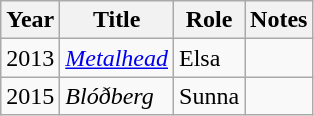<table class="wikitable sortable">
<tr>
<th>Year</th>
<th>Title</th>
<th>Role</th>
<th class="unsortable">Notes</th>
</tr>
<tr>
<td>2013</td>
<td><em><a href='#'>Metalhead</a></em></td>
<td>Elsa</td>
<td></td>
</tr>
<tr>
<td>2015</td>
<td><em>Blóðberg</em></td>
<td>Sunna</td>
<td></td>
</tr>
</table>
